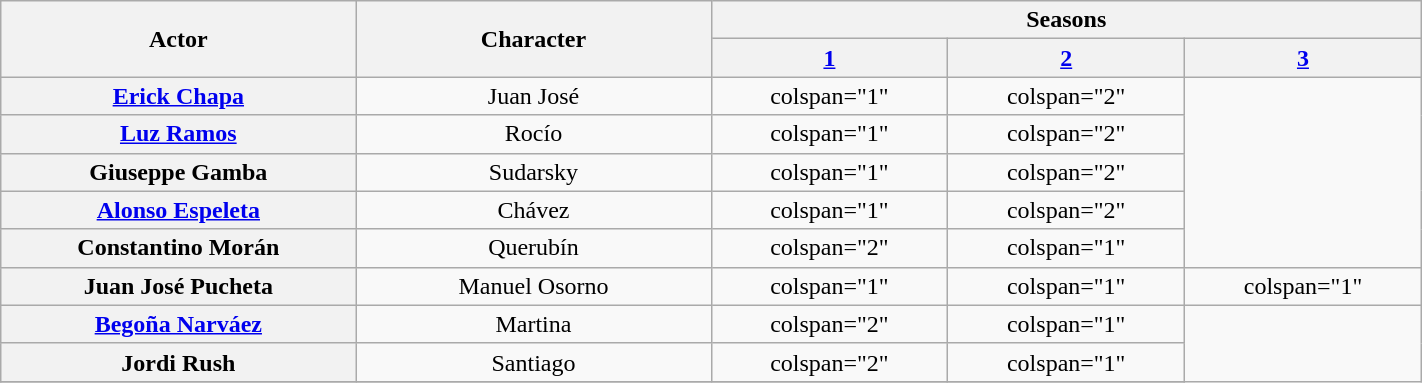<table class="wikitable plainrowheaders" style="text-align:center">
<tr>
<th scope="col" rowspan="2" style="width:15%;">Actor</th>
<th scope="col" rowspan="2" style="width:15%;">Character</th>
<th scope="col" colspan="3">Seasons</th>
</tr>
<tr>
<th scope="col" style="width: 10%"><a href='#'>1</a></th>
<th scope="col" style="width: 10%"><a href='#'>2</a></th>
<th scope="col" style="width: 10%"><a href='#'>3</a></th>
</tr>
<tr>
<th scope="row" style="text-align: center"><a href='#'>Erick Chapa</a></th>
<td>Juan José</td>
<td>colspan="1" </td>
<td>colspan="2" </td>
</tr>
<tr>
<th scope="row" style="text-align: center"><a href='#'>Luz Ramos</a></th>
<td>Rocío</td>
<td>colspan="1" </td>
<td>colspan="2" </td>
</tr>
<tr>
<th scope="row" style="text-align: center">Giuseppe Gamba</th>
<td>Sudarsky</td>
<td>colspan="1" </td>
<td>colspan="2" </td>
</tr>
<tr>
<th scope="row" style="text-align: center"><a href='#'>Alonso Espeleta</a></th>
<td>Chávez</td>
<td>colspan="1" </td>
<td>colspan="2" </td>
</tr>
<tr>
<th scope="row" style="text-align: center">Constantino Morán</th>
<td>Querubín</td>
<td>colspan="2" </td>
<td>colspan="1" </td>
</tr>
<tr>
<th scope="row" style="text-align: center">Juan José Pucheta</th>
<td>Manuel Osorno</td>
<td>colspan="1" </td>
<td>colspan="1" </td>
<td>colspan="1" </td>
</tr>
<tr>
<th scope="row" style="text-align: center"><a href='#'>Begoña Narváez</a></th>
<td>Martina</td>
<td>colspan="2" </td>
<td>colspan="1" </td>
</tr>
<tr>
<th scope="row" style="text-align: center">Jordi Rush</th>
<td>Santiago</td>
<td>colspan="2" </td>
<td>colspan="1" </td>
</tr>
<tr>
</tr>
</table>
